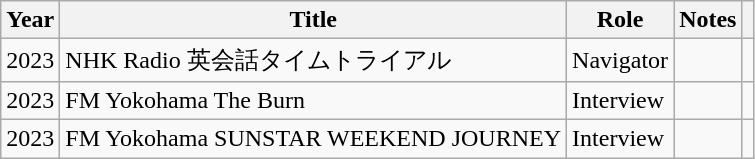<table class="wikitable sortable">
<tr>
<th>Year</th>
<th>Title</th>
<th>Role</th>
<th>Notes</th>
<th></th>
</tr>
<tr>
<td>2023</td>
<td>NHK Radio 英会話タイムトライアル</td>
<td>Navigator</td>
<td></td>
<td></td>
</tr>
<tr>
<td>2023</td>
<td>FM Yokohama The Burn</td>
<td>Interview</td>
<td></td>
<td></td>
</tr>
<tr>
<td>2023</td>
<td>FM Yokohama SUNSTAR WEEKEND JOURNEY</td>
<td>Interview</td>
<td></td>
<td></td>
</tr>
</table>
